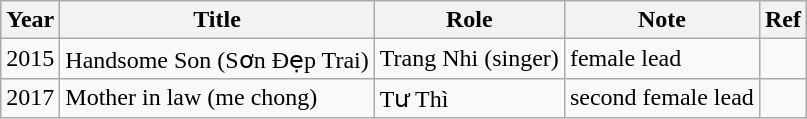<table class="wikitable">
<tr>
<th><strong>Year</strong></th>
<th>Title</th>
<th>Role</th>
<th>Note</th>
<th>Ref</th>
</tr>
<tr>
<td>2015</td>
<td>Handsome Son (Sơn Đẹp Trai)</td>
<td>Trang Nhi (singer)</td>
<td>female lead</td>
<td></td>
</tr>
<tr>
<td>2017</td>
<td>Mother in law (me chong)</td>
<td>Tư Thì</td>
<td>second female lead</td>
<td></td>
</tr>
</table>
